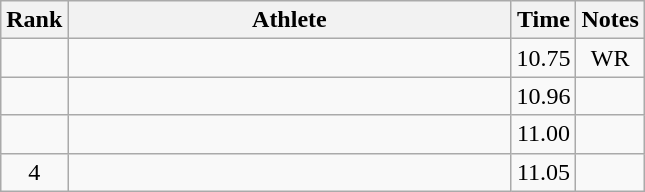<table class="wikitable" style="text-align:center">
<tr>
<th>Rank</th>
<th Style="width:18em">Athlete</th>
<th>Time</th>
<th>Notes</th>
</tr>
<tr>
<td></td>
<td style="text-align:left"></td>
<td>10.75</td>
<td>WR</td>
</tr>
<tr>
<td></td>
<td style="text-align:left"></td>
<td>10.96</td>
<td></td>
</tr>
<tr>
<td></td>
<td style="text-align:left"></td>
<td>11.00</td>
<td></td>
</tr>
<tr>
<td>4</td>
<td style="text-align:left"></td>
<td>11.05</td>
<td></td>
</tr>
</table>
